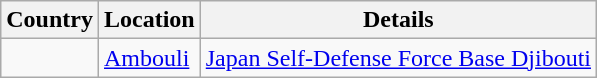<table class="wikitable">
<tr>
<th>Country</th>
<th>Location</th>
<th>Details</th>
</tr>
<tr>
<td></td>
<td><a href='#'>Ambouli</a></td>
<td><a href='#'>Japan Self-Defense Force Base Djibouti</a></td>
</tr>
</table>
